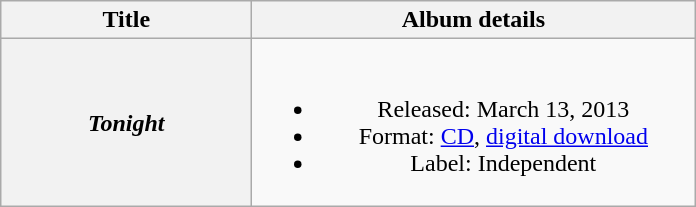<table class="wikitable plainrowheaders" style="text-align:center;">
<tr>
<th scope="col" style="width:10em;">Title</th>
<th scope="col" style="width:18em;">Album details</th>
</tr>
<tr>
<th scope="row"><em>Tonight</em></th>
<td><br><ul><li>Released: March 13, 2013</li><li>Format: <a href='#'>CD</a>, <a href='#'>digital download</a></li><li>Label: Independent</li></ul></td>
</tr>
</table>
